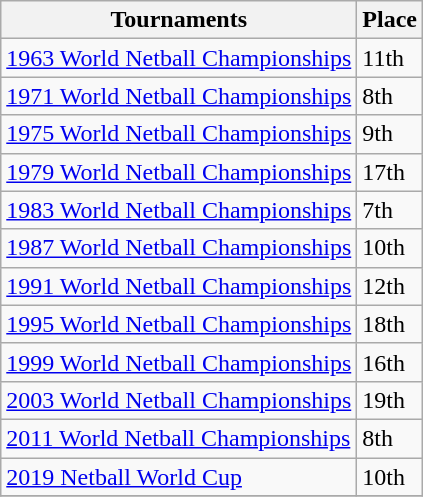<table class="wikitable collapsible">
<tr>
<th>Tournaments</th>
<th>Place</th>
</tr>
<tr>
<td><a href='#'>1963 World Netball Championships</a></td>
<td>11th</td>
</tr>
<tr>
<td><a href='#'>1971 World Netball Championships</a></td>
<td>8th</td>
</tr>
<tr>
<td><a href='#'>1975 World Netball Championships</a></td>
<td>9th</td>
</tr>
<tr>
<td><a href='#'>1979 World Netball Championships</a></td>
<td>17th</td>
</tr>
<tr>
<td><a href='#'>1983 World Netball Championships</a></td>
<td>7th</td>
</tr>
<tr>
<td><a href='#'>1987 World Netball Championships</a></td>
<td>10th</td>
</tr>
<tr>
<td><a href='#'>1991 World Netball Championships</a></td>
<td>12th</td>
</tr>
<tr>
<td><a href='#'>1995 World Netball Championships</a></td>
<td>18th</td>
</tr>
<tr>
<td><a href='#'>1999 World Netball Championships</a></td>
<td>16th</td>
</tr>
<tr>
<td><a href='#'>2003 World Netball Championships</a></td>
<td>19th</td>
</tr>
<tr>
<td><a href='#'>2011 World Netball Championships</a></td>
<td>8th</td>
</tr>
<tr>
<td><a href='#'>2019 Netball World Cup</a></td>
<td>10th</td>
</tr>
<tr>
</tr>
</table>
